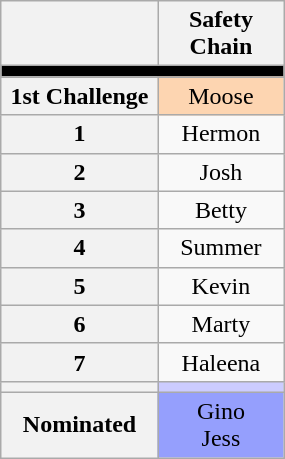<table class="wikitable" style="text-align:center; width:15%;">
<tr>
<th style="width:5%"></th>
<th width="5%;">Safety Chain</th>
</tr>
<tr>
<th colspan="2" style="background:black;"></th>
</tr>
<tr>
<th>1st Challenge</th>
<td style="background:#FDD5B1">Moose</td>
</tr>
<tr>
<th>1</th>
<td>Hermon</td>
</tr>
<tr>
<th>2</th>
<td>Josh</td>
</tr>
<tr>
<th>3</th>
<td>Betty</td>
</tr>
<tr>
<th>4</th>
<td>Summer</td>
</tr>
<tr>
<th>5</th>
<td>Kevin</td>
</tr>
<tr>
<th>6</th>
<td>Marty</td>
</tr>
<tr>
<th>7</th>
<td>Haleena</td>
</tr>
<tr>
<th></th>
<td style="background:#ccf"></td>
</tr>
<tr>
<th rowspan="2">Nominated</th>
<td style="background:#959ffd">Gino<br>Jess</td>
</tr>
</table>
